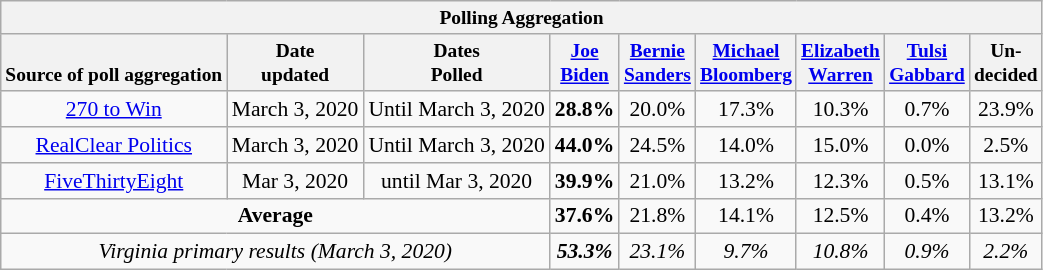<table class="wikitable" style="font-size:90%;text-align:center;">
<tr valign=bottom style="font-size:90%;">
<th colspan="11">Polling Aggregation</th>
</tr>
<tr valign=bottom style="font-size:90%;">
<th>Source of poll aggregation</th>
<th>Date<br>updated</th>
<th>Dates<br>Polled</th>
<th><a href='#'>Joe<br>Biden</a></th>
<th><a href='#'>Bernie<br>Sanders</a></th>
<th><a href='#'>Michael<br>Bloomberg</a></th>
<th><a href='#'>Elizabeth<br>Warren</a></th>
<th><a href='#'>Tulsi<br>Gabbard</a></th>
<th>Un-<br>decided</th>
</tr>
<tr>
<td><a href='#'>270 to Win</a></td>
<td>March 3, 2020</td>
<td>Until March 3, 2020</td>
<td><strong>28.8%</strong></td>
<td>20.0%</td>
<td>17.3%</td>
<td>10.3%</td>
<td>0.7%</td>
<td>23.9%</td>
</tr>
<tr>
<td><a href='#'>RealClear Politics</a></td>
<td>March 3, 2020</td>
<td>Until March 3, 2020</td>
<td><strong>44.0%</strong> </td>
<td>24.5%</td>
<td>14.0%</td>
<td>15.0%</td>
<td>0.0%</td>
<td>2.5%</td>
</tr>
<tr>
<td><a href='#'>FiveThirtyEight</a></td>
<td>Mar 3, 2020</td>
<td>until Mar 3, 2020 </td>
<td><strong>39.9%</strong></td>
<td>21.0%</td>
<td>13.2%</td>
<td>12.3%</td>
<td>0.5%</td>
<td>13.1%</td>
</tr>
<tr>
<td colspan="3"><strong>Average</strong></td>
<td><strong>37.6%</strong></td>
<td>21.8%</td>
<td>14.1%</td>
<td>12.5%</td>
<td>0.4%</td>
<td>13.2%</td>
</tr>
<tr>
<td colspan="3"><em>Virginia primary results (March 3, 2020)</em></td>
<td><strong><em>53.3%</em></strong></td>
<td><em>23.1%</em></td>
<td><em>9.7%</em></td>
<td><em>10.8%</em></td>
<td><em>0.9%</em></td>
<td><em>2.2%</em></td>
</tr>
</table>
